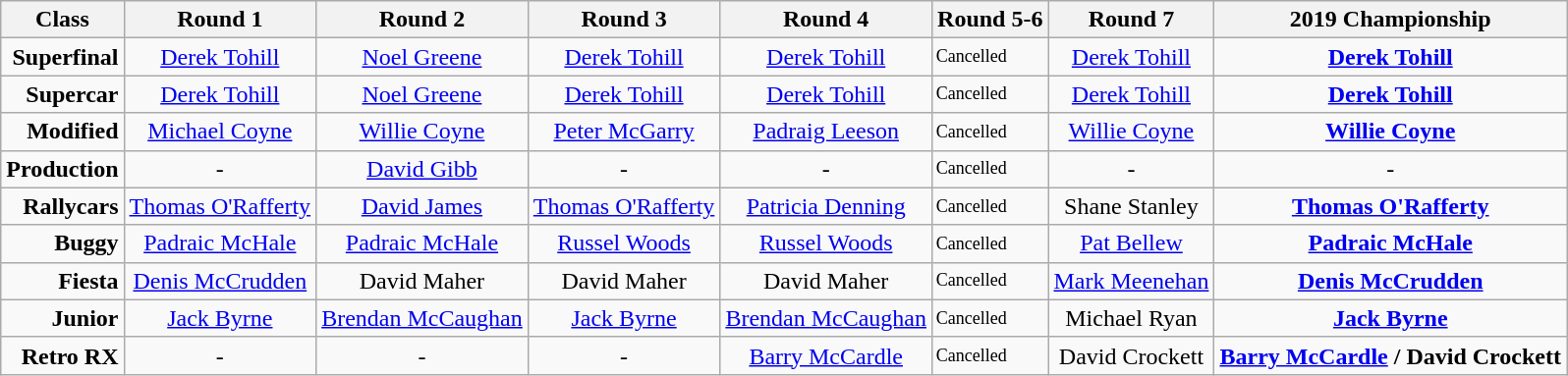<table class="wikitable" style="text–align:centre">
<tr>
<th>Class</th>
<th>Round 1</th>
<th>Round 2</th>
<th>Round 3</th>
<th>Round 4</th>
<th>Round 5-6</th>
<th>Round 7</th>
<th>2019 Championship</th>
</tr>
<tr>
<td align="right"><strong>Superfinal</strong></td>
<td align="center"><a href='#'>Derek Tohill</a></td>
<td align="center"><a href='#'>Noel Greene</a></td>
<td align="center"><a href='#'>Derek Tohill</a></td>
<td align="center"><a href='#'>Derek Tohill</a></td>
<td style="font-size:75%;">Cancelled</td>
<td align="center"><a href='#'>Derek Tohill</a></td>
<td align="center"><strong><a href='#'>Derek Tohill</a></strong></td>
</tr>
<tr>
<td align="right"><strong>Supercar</strong></td>
<td align="center"><a href='#'>Derek Tohill</a></td>
<td align="center"><a href='#'>Noel Greene</a></td>
<td align="center"><a href='#'>Derek Tohill</a></td>
<td align="center"><a href='#'>Derek Tohill</a></td>
<td style="font-size:75%;">Cancelled</td>
<td align="center"><a href='#'>Derek Tohill</a></td>
<td align="center"><strong><a href='#'>Derek Tohill</a></strong></td>
</tr>
<tr>
<td align="right"><strong>Modified</strong></td>
<td align="center"><a href='#'>Michael Coyne</a></td>
<td align="center"><a href='#'>Willie Coyne</a></td>
<td align="center"><a href='#'>Peter McGarry</a></td>
<td align="center"><a href='#'>Padraig Leeson</a></td>
<td style="font-size:75%;">Cancelled</td>
<td align="center"><a href='#'>Willie Coyne</a></td>
<td align="center"><strong><a href='#'>Willie Coyne</a></strong></td>
</tr>
<tr>
<td align="right"><strong>Production</strong></td>
<td align="center">-</td>
<td align="center"><a href='#'>David Gibb</a></td>
<td align="center">-</td>
<td align="center">-</td>
<td style="font-size:75%;">Cancelled</td>
<td align="center">-</td>
<td align="center">-</td>
</tr>
<tr>
<td align="right"><strong>Rallycars</strong></td>
<td align="center"><a href='#'>Thomas O'Rafferty</a></td>
<td align="center"><a href='#'>David James</a></td>
<td align="center"><a href='#'>Thomas O'Rafferty</a></td>
<td align="center"><a href='#'>Patricia Denning</a></td>
<td style="font-size:75%;">Cancelled</td>
<td align="center">Shane Stanley</td>
<td align="center"><strong><a href='#'>Thomas O'Rafferty</a></strong></td>
</tr>
<tr>
<td align="right"><strong>Buggy</strong></td>
<td align="center"><a href='#'>Padraic McHale</a></td>
<td align="center"><a href='#'>Padraic McHale</a></td>
<td align="center"><a href='#'>Russel Woods</a></td>
<td align="center"><a href='#'>Russel Woods</a></td>
<td style="font-size:75%;">Cancelled</td>
<td align="center"><a href='#'>Pat Bellew</a></td>
<td align="center"><strong><a href='#'>Padraic McHale</a></strong></td>
</tr>
<tr>
<td align="right"><strong>Fiesta</strong></td>
<td align="center"><a href='#'>Denis McCrudden</a></td>
<td align="center">David Maher</td>
<td align="center">David Maher</td>
<td align="center">David Maher</td>
<td style="font-size:75%;">Cancelled</td>
<td align="center"><a href='#'>Mark Meenehan</a></td>
<td align="center"><strong><a href='#'>Denis McCrudden</a></strong></td>
</tr>
<tr>
<td align="right"><strong>Junior</strong></td>
<td align="center"><a href='#'>Jack Byrne</a></td>
<td align="center"><a href='#'>Brendan McCaughan</a></td>
<td align="center"><a href='#'>Jack Byrne</a></td>
<td align="center"><a href='#'>Brendan McCaughan</a></td>
<td style="font-size:75%;">Cancelled</td>
<td align="center">Michael Ryan</td>
<td align="center"><strong><a href='#'>Jack Byrne</a></strong></td>
</tr>
<tr>
<td align="right"><strong>Retro RX</strong></td>
<td align="center">-</td>
<td align="center">-</td>
<td align="center">-</td>
<td align="center"><a href='#'>Barry McCardle</a></td>
<td style="font-size:75%;">Cancelled</td>
<td align="center">David Crockett</td>
<td align="center"><strong><a href='#'>Barry McCardle</a> / David Crockett</strong></td>
</tr>
</table>
